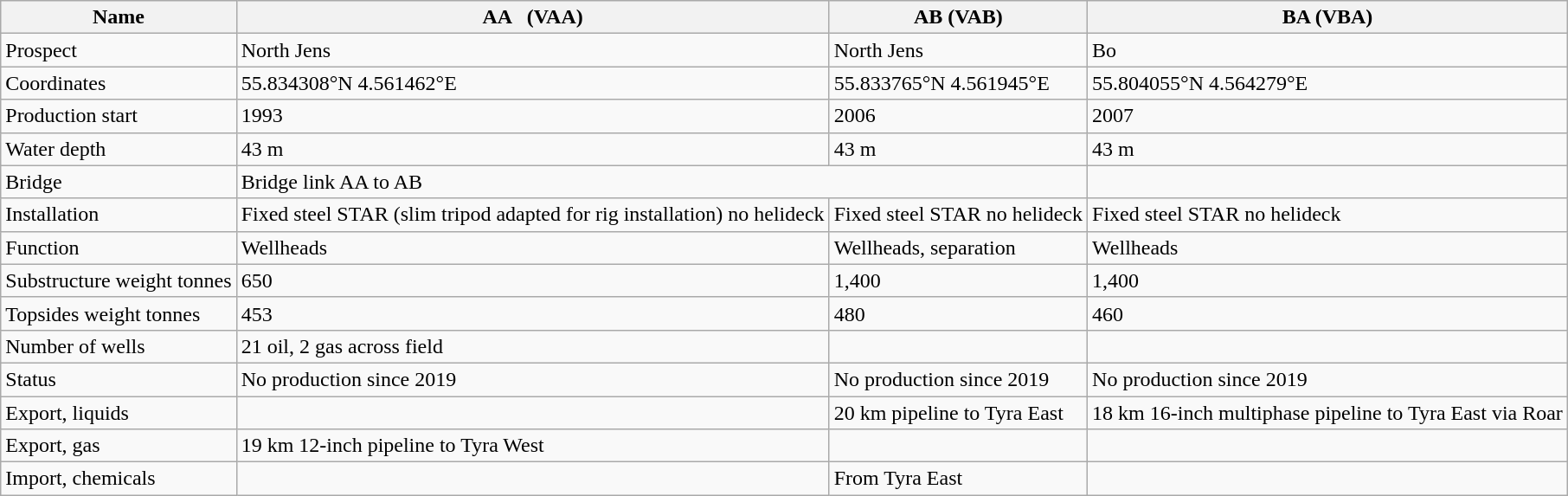<table class="wikitable">
<tr>
<th>Name</th>
<th>AA   (VAA)</th>
<th>AB   (VAB)</th>
<th>BA   (VBA)</th>
</tr>
<tr>
<td>Prospect</td>
<td>North Jens</td>
<td>North Jens</td>
<td>Bo</td>
</tr>
<tr>
<td>Coordinates</td>
<td>55.834308°N 4.561462°E</td>
<td>55.833765°N 4.561945°E</td>
<td>55.804055°N 4.564279°E</td>
</tr>
<tr>
<td>Production start</td>
<td>1993</td>
<td>2006</td>
<td>2007</td>
</tr>
<tr>
<td>Water depth</td>
<td>43 m</td>
<td>43 m</td>
<td>43 m</td>
</tr>
<tr>
<td>Bridge</td>
<td colspan="2">Bridge link AA to AB</td>
<td></td>
</tr>
<tr>
<td>Installation</td>
<td>Fixed steel STAR (slim tripod adapted  for rig installation) no helideck</td>
<td>Fixed steel STAR no helideck</td>
<td>Fixed steel STAR no helideck</td>
</tr>
<tr>
<td>Function</td>
<td>Wellheads</td>
<td>Wellheads, separation</td>
<td>Wellheads</td>
</tr>
<tr>
<td>Substructure weight tonnes</td>
<td>650</td>
<td>1,400</td>
<td>1,400</td>
</tr>
<tr>
<td>Topsides weight tonnes</td>
<td>453</td>
<td>480</td>
<td>460</td>
</tr>
<tr>
<td>Number of wells</td>
<td>21 oil, 2 gas across field</td>
<td></td>
<td></td>
</tr>
<tr>
<td>Status</td>
<td>No production since 2019</td>
<td>No production since 2019</td>
<td>No production since 2019</td>
</tr>
<tr>
<td>Export, liquids</td>
<td></td>
<td>20 km pipeline to Tyra East</td>
<td>18 km 16-inch multiphase pipeline  to Tyra East via Roar</td>
</tr>
<tr>
<td>Export, gas</td>
<td>19 km 12-inch pipeline to Tyra  West</td>
<td></td>
<td></td>
</tr>
<tr>
<td>Import, chemicals</td>
<td></td>
<td>From Tyra East</td>
<td></td>
</tr>
</table>
